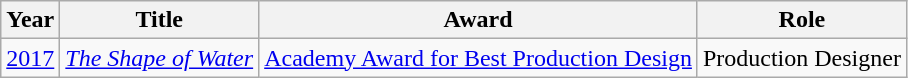<table class="wikitable">
<tr>
<th>Year</th>
<th>Title</th>
<th>Award</th>
<th>Role</th>
</tr>
<tr>
<td><a href='#'>2017</a></td>
<td><em><a href='#'>The Shape of Water</a></em></td>
<td><a href='#'>Academy Award for Best Production Design</a></td>
<td>Production Designer</td>
</tr>
</table>
